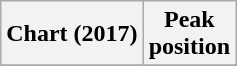<table class="wikitable plainrowheaders" style="text-align:center">
<tr>
<th scope="col">Chart (2017)</th>
<th scope="col">Peak<br>position</th>
</tr>
<tr>
</tr>
</table>
